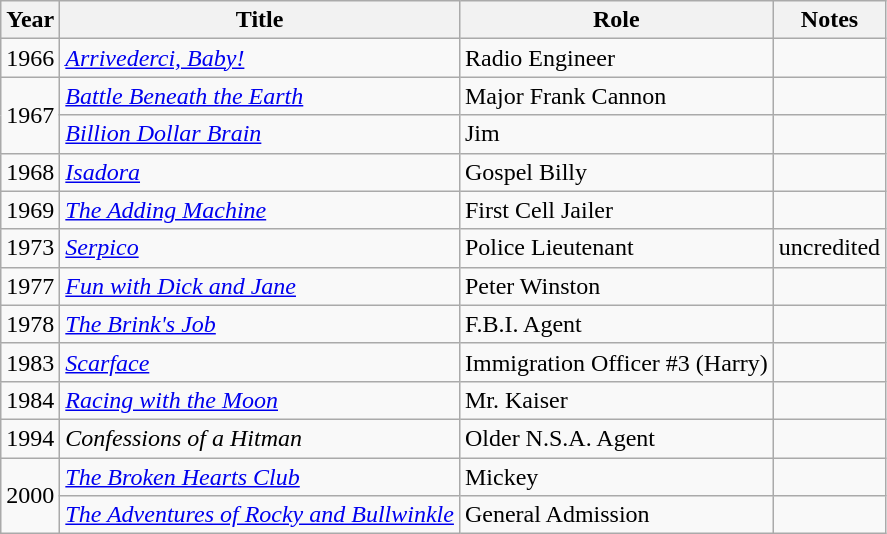<table class="wikitable">
<tr>
<th>Year</th>
<th>Title</th>
<th>Role</th>
<th>Notes</th>
</tr>
<tr>
<td>1966</td>
<td><em><a href='#'>Arrivederci, Baby!</a></em></td>
<td>Radio Engineer</td>
<td></td>
</tr>
<tr>
<td rowspan="2">1967</td>
<td><em><a href='#'>Battle Beneath the Earth</a></em></td>
<td>Major Frank Cannon</td>
<td></td>
</tr>
<tr>
<td><em><a href='#'>Billion Dollar Brain</a></em></td>
<td>Jim</td>
<td></td>
</tr>
<tr>
<td>1968</td>
<td><em><a href='#'>Isadora</a></em></td>
<td>Gospel Billy</td>
<td></td>
</tr>
<tr>
<td>1969</td>
<td><em><a href='#'>The Adding Machine</a></em></td>
<td>First Cell Jailer</td>
<td></td>
</tr>
<tr>
<td>1973</td>
<td><em><a href='#'>Serpico</a></em></td>
<td>Police Lieutenant</td>
<td>uncredited</td>
</tr>
<tr>
<td>1977</td>
<td><em><a href='#'>Fun with Dick and Jane</a></em></td>
<td>Peter Winston</td>
<td></td>
</tr>
<tr>
<td>1978</td>
<td><em><a href='#'>The Brink's Job</a></em></td>
<td>F.B.I. Agent</td>
<td></td>
</tr>
<tr>
<td>1983</td>
<td><em><a href='#'>Scarface</a></em></td>
<td>Immigration Officer #3 (Harry)</td>
<td></td>
</tr>
<tr>
<td>1984</td>
<td><em><a href='#'>Racing with the Moon</a></em></td>
<td>Mr. Kaiser</td>
<td></td>
</tr>
<tr>
<td>1994</td>
<td><em>Confessions of a Hitman</em></td>
<td>Older N.S.A. Agent</td>
<td></td>
</tr>
<tr>
<td rowspan="2">2000</td>
<td><em><a href='#'>The Broken Hearts Club</a></em></td>
<td>Mickey</td>
<td></td>
</tr>
<tr>
<td><em><a href='#'>The Adventures of Rocky and Bullwinkle</a></em></td>
<td>General Admission</td>
<td></td>
</tr>
</table>
